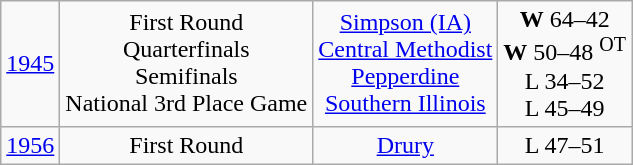<table class="wikitable">
<tr align="center">
<td><a href='#'>1945</a></td>
<td>First Round<br>Quarterfinals<br>Semifinals<br>National 3rd Place Game</td>
<td><a href='#'>Simpson (IA)</a><br><a href='#'>Central Methodist</a><br><a href='#'>Pepperdine</a><br><a href='#'>Southern Illinois</a></td>
<td><strong>W</strong> 64–42<br><strong>W</strong> 50–48 <sup>OT</sup><br>L 34–52<br>L 45–49</td>
</tr>
<tr align="center">
<td><a href='#'>1956</a></td>
<td>First Round</td>
<td><a href='#'>Drury</a></td>
<td>L 47–51</td>
</tr>
</table>
